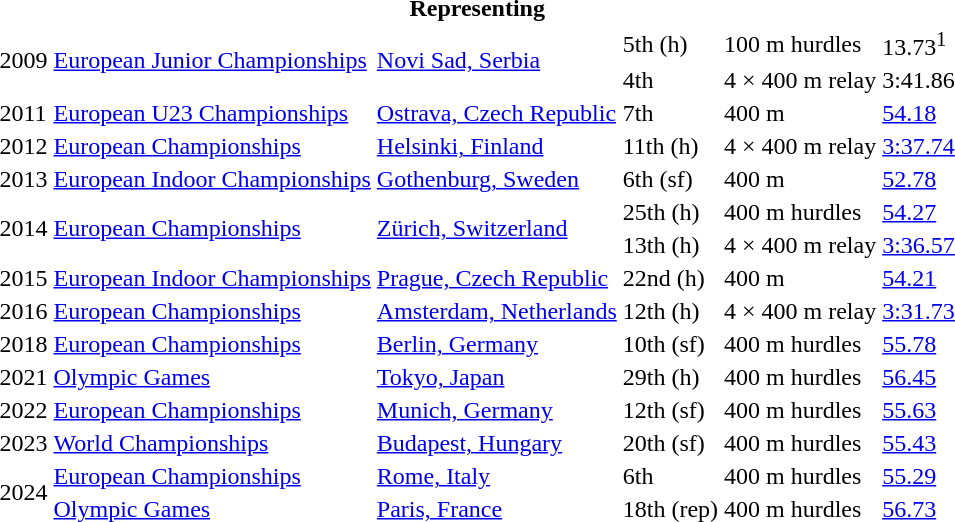<table>
<tr>
<th colspan="6">Representing </th>
</tr>
<tr>
<td rowspan=2>2009</td>
<td rowspan=2><a href='#'>European Junior Championships</a></td>
<td rowspan=2><a href='#'>Novi Sad, Serbia</a></td>
<td>5th (h)</td>
<td>100 m hurdles</td>
<td>13.73<sup>1</sup></td>
</tr>
<tr>
<td>4th</td>
<td>4 × 400 m relay</td>
<td>3:41.86</td>
</tr>
<tr>
<td>2011</td>
<td><a href='#'>European U23 Championships</a></td>
<td><a href='#'>Ostrava, Czech Republic</a></td>
<td>7th</td>
<td>400 m</td>
<td><a href='#'>54.18</a></td>
</tr>
<tr>
<td>2012</td>
<td><a href='#'>European Championships</a></td>
<td><a href='#'>Helsinki, Finland</a></td>
<td>11th (h)</td>
<td>4 × 400 m relay</td>
<td><a href='#'>3:37.74</a></td>
</tr>
<tr>
<td>2013</td>
<td><a href='#'>European Indoor Championships</a></td>
<td><a href='#'>Gothenburg, Sweden</a></td>
<td>6th (sf)</td>
<td>400 m</td>
<td><a href='#'>52.78</a></td>
</tr>
<tr>
<td rowspan=2>2014</td>
<td rowspan=2><a href='#'>European Championships</a></td>
<td rowspan=2><a href='#'>Zürich, Switzerland</a></td>
<td>25th (h)</td>
<td>400 m hurdles</td>
<td><a href='#'>54.27</a></td>
</tr>
<tr>
<td>13th (h)</td>
<td>4 × 400 m relay</td>
<td><a href='#'>3:36.57</a></td>
</tr>
<tr>
<td>2015</td>
<td><a href='#'>European Indoor Championships</a></td>
<td><a href='#'>Prague, Czech Republic</a></td>
<td>22nd (h)</td>
<td>400 m</td>
<td><a href='#'>54.21</a></td>
</tr>
<tr>
<td>2016</td>
<td><a href='#'>European Championships</a></td>
<td><a href='#'>Amsterdam, Netherlands</a></td>
<td>12th (h)</td>
<td>4 × 400 m relay</td>
<td><a href='#'>3:31.73</a></td>
</tr>
<tr>
<td>2018</td>
<td><a href='#'>European Championships</a></td>
<td><a href='#'>Berlin, Germany</a></td>
<td>10th (sf)</td>
<td>400 m hurdles</td>
<td><a href='#'>55.78</a></td>
</tr>
<tr>
<td>2021</td>
<td><a href='#'>Olympic Games</a></td>
<td><a href='#'>Tokyo, Japan</a></td>
<td>29th (h)</td>
<td>400 m hurdles</td>
<td><a href='#'>56.45</a></td>
</tr>
<tr>
<td>2022</td>
<td><a href='#'>European Championships</a></td>
<td><a href='#'>Munich, Germany</a></td>
<td>12th (sf)</td>
<td>400 m hurdles</td>
<td><a href='#'>55.63</a></td>
</tr>
<tr>
<td>2023</td>
<td><a href='#'>World Championships</a></td>
<td><a href='#'>Budapest, Hungary</a></td>
<td>20th (sf)</td>
<td>400 m hurdles</td>
<td><a href='#'>55.43</a></td>
</tr>
<tr>
<td rowspan=2>2024</td>
<td><a href='#'>European Championships</a></td>
<td><a href='#'>Rome, Italy</a></td>
<td>6th</td>
<td>400 m hurdles</td>
<td><a href='#'>55.29</a></td>
</tr>
<tr>
<td><a href='#'>Olympic Games</a></td>
<td><a href='#'>Paris, France</a></td>
<td>18th (rep)</td>
<td>400 m hurdles</td>
<td><a href='#'>56.73</a></td>
</tr>
</table>
